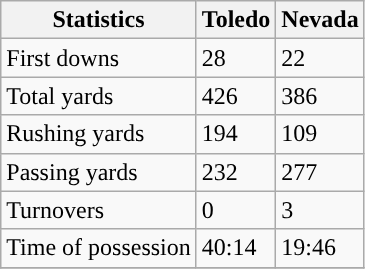<table class="wikitable">
<tr>
<th>Statistics</th>
<th>Toledo</th>
<th>Nevada</th>
</tr>
<tr>
<td>First downs</td>
<td>28</td>
<td>22</td>
</tr>
<tr>
<td>Total yards</td>
<td>426</td>
<td>386</td>
</tr>
<tr>
<td>Rushing yards</td>
<td>194</td>
<td>109</td>
</tr>
<tr>
<td>Passing yards</td>
<td>232</td>
<td>277</td>
</tr>
<tr>
<td>Turnovers</td>
<td>0</td>
<td>3</td>
</tr>
<tr>
<td>Time of possession</td>
<td>40:14</td>
<td>19:46</td>
</tr>
<tr>
</tr>
</table>
